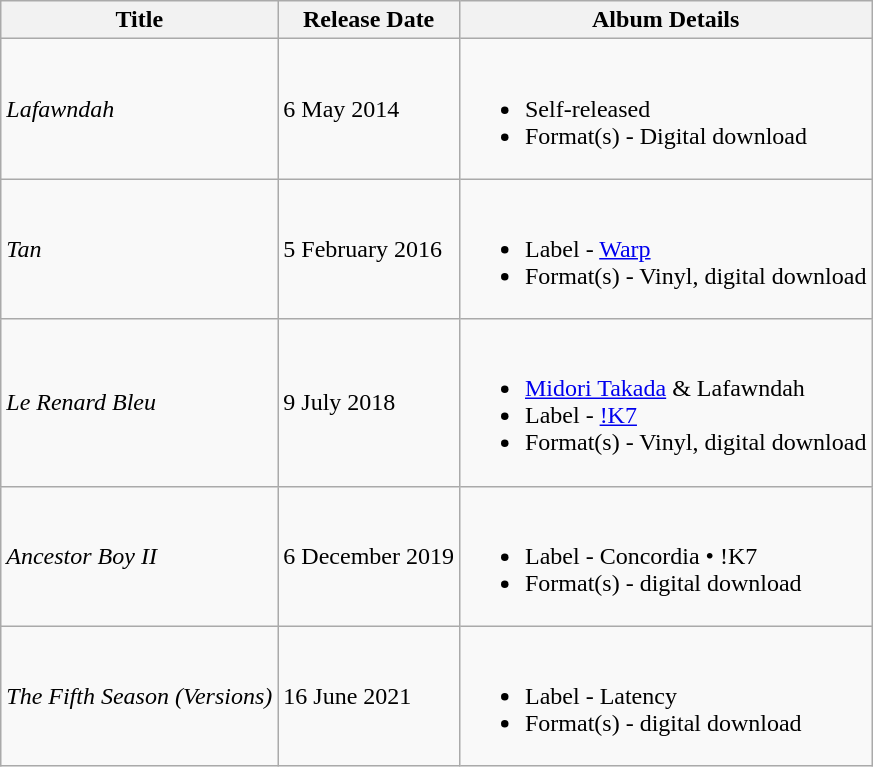<table class="wikitable sortable">
<tr>
<th>Title</th>
<th>Release Date</th>
<th>Album Details</th>
</tr>
<tr>
<td><em>Lafawndah</em></td>
<td>6 May 2014</td>
<td><br><ul><li>Self-released</li><li>Format(s) - Digital download</li></ul></td>
</tr>
<tr>
<td><em>Tan</em></td>
<td>5 February 2016</td>
<td><br><ul><li>Label - <a href='#'>Warp</a></li><li>Format(s) - Vinyl, digital download</li></ul></td>
</tr>
<tr>
<td><em>Le Renard Bleu</em></td>
<td>9 July 2018</td>
<td><br><ul><li><a href='#'>Midori Takada</a> & Lafawndah</li><li>Label - <a href='#'>!K7</a></li><li>Format(s) - Vinyl, digital download</li></ul></td>
</tr>
<tr>
<td><em>Ancestor Boy II</em></td>
<td>6 December 2019</td>
<td><br><ul><li>Label - Concordia • !K7</li><li>Format(s) - digital download</li></ul></td>
</tr>
<tr>
<td><em>The Fifth Season (Versions)</em></td>
<td>16 June 2021</td>
<td><br><ul><li>Label - Latency</li><li>Format(s) - digital download</li></ul></td>
</tr>
</table>
